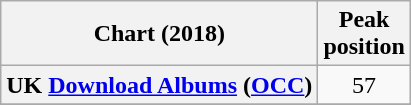<table class="wikitable plainrowheaders" style="text-align:center">
<tr>
<th scope="col">Chart (2018)</th>
<th scope="col">Peak<br>position</th>
</tr>
<tr>
<th scope="row">UK <a href='#'>Download Albums</a> (<a href='#'>OCC</a>)</th>
<td>57</td>
</tr>
<tr>
</tr>
<tr>
</tr>
</table>
